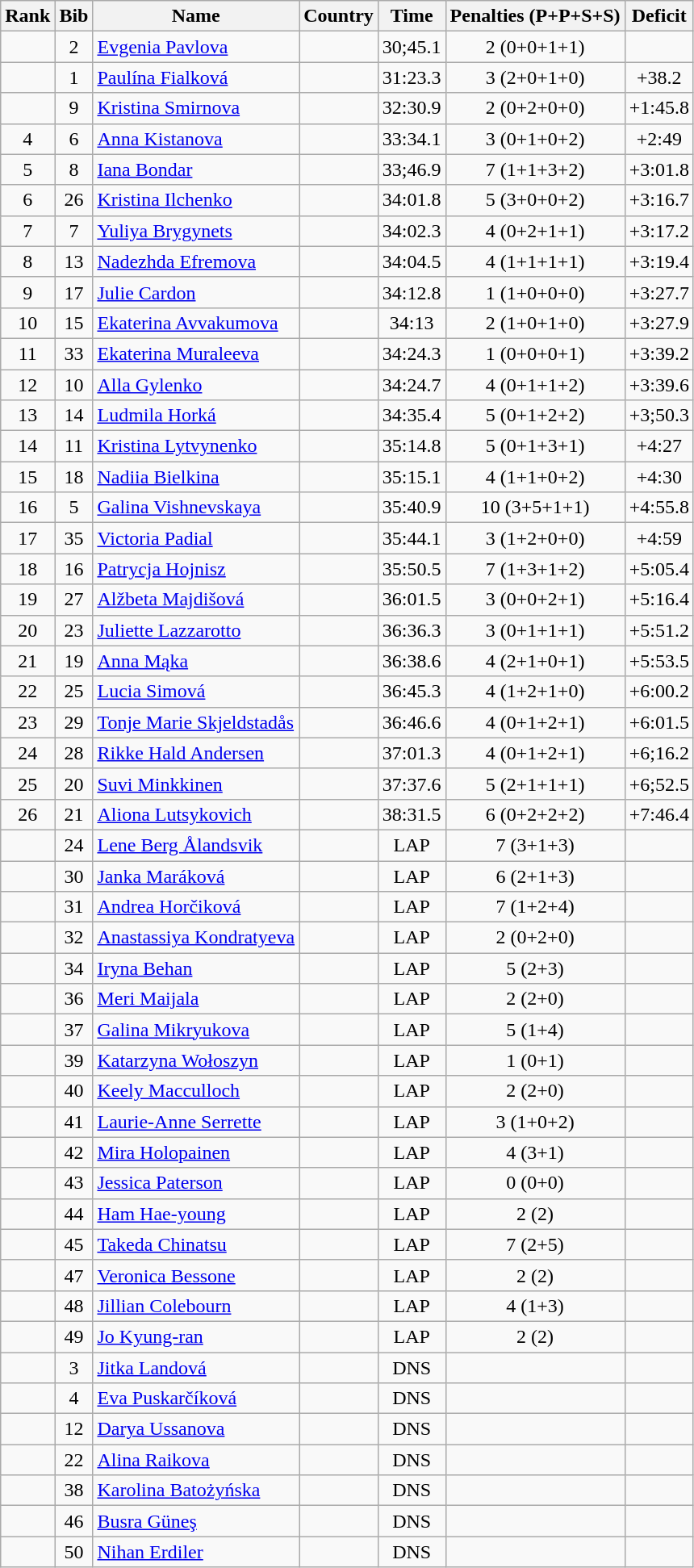<table class="wikitable sortable" style="text-align:center">
<tr>
<th>Rank</th>
<th>Bib</th>
<th>Name</th>
<th>Country</th>
<th>Time</th>
<th>Penalties (P+P+S+S)</th>
<th>Deficit</th>
</tr>
<tr>
<td></td>
<td>2</td>
<td align=left><a href='#'>Evgenia Pavlova</a></td>
<td align=left></td>
<td>30;45.1</td>
<td>2 (0+0+1+1)</td>
<td></td>
</tr>
<tr>
<td></td>
<td>1</td>
<td align=left><a href='#'>Paulína Fialková</a></td>
<td align=left></td>
<td>31:23.3</td>
<td>3 (2+0+1+0)</td>
<td>+38.2</td>
</tr>
<tr>
<td></td>
<td>9</td>
<td align=left><a href='#'>Kristina Smirnova</a></td>
<td align=left></td>
<td>32:30.9</td>
<td>2 (0+2+0+0)</td>
<td>+1:45.8</td>
</tr>
<tr>
<td>4</td>
<td>6</td>
<td align=left><a href='#'>Anna Kistanova</a></td>
<td align=left></td>
<td>33:34.1</td>
<td>3 (0+1+0+2)</td>
<td>+2:49</td>
</tr>
<tr>
<td>5</td>
<td>8</td>
<td align=left><a href='#'>Iana Bondar</a></td>
<td align=left></td>
<td>33;46.9</td>
<td>7 (1+1+3+2)</td>
<td>+3:01.8</td>
</tr>
<tr>
<td>6</td>
<td>26</td>
<td align=left><a href='#'>Kristina Ilchenko</a></td>
<td align=left></td>
<td>34:01.8</td>
<td>5 (3+0+0+2)</td>
<td>+3:16.7</td>
</tr>
<tr>
<td>7</td>
<td>7</td>
<td align=left><a href='#'>Yuliya Brygynets</a></td>
<td align=left></td>
<td>34:02.3</td>
<td>4 (0+2+1+1)</td>
<td>+3:17.2</td>
</tr>
<tr>
<td>8</td>
<td>13</td>
<td align=left><a href='#'>Nadezhda Efremova</a></td>
<td align=left></td>
<td>34:04.5</td>
<td>4 (1+1+1+1)</td>
<td>+3:19.4</td>
</tr>
<tr>
<td>9</td>
<td>17</td>
<td align=left><a href='#'>Julie Cardon</a></td>
<td align=left></td>
<td>34:12.8</td>
<td>1 (1+0+0+0)</td>
<td>+3:27.7</td>
</tr>
<tr>
<td>10</td>
<td>15</td>
<td align=left><a href='#'>Ekaterina Avvakumova</a></td>
<td align=left></td>
<td>34:13</td>
<td>2 (1+0+1+0)</td>
<td>+3:27.9</td>
</tr>
<tr>
<td>11</td>
<td>33</td>
<td align=left><a href='#'>Ekaterina Muraleeva</a></td>
<td align=left></td>
<td>34:24.3</td>
<td>1 (0+0+0+1)</td>
<td>+3:39.2</td>
</tr>
<tr>
<td>12</td>
<td>10</td>
<td align=left><a href='#'>Alla Gylenko</a></td>
<td align=left></td>
<td>34:24.7</td>
<td>4 (0+1+1+2)</td>
<td>+3:39.6</td>
</tr>
<tr>
<td>13</td>
<td>14</td>
<td align=left><a href='#'>Ludmila Horká</a></td>
<td align=left></td>
<td>34:35.4</td>
<td>5 (0+1+2+2)</td>
<td>+3;50.3</td>
</tr>
<tr>
<td>14</td>
<td>11</td>
<td align=left><a href='#'>Kristina Lytvynenko</a></td>
<td align=left></td>
<td>35:14.8</td>
<td>5 (0+1+3+1)</td>
<td>+4:27</td>
</tr>
<tr>
<td>15</td>
<td>18</td>
<td align=left><a href='#'>Nadiia Bielkina</a></td>
<td align=left></td>
<td>35:15.1</td>
<td>4 (1+1+0+2)</td>
<td>+4:30</td>
</tr>
<tr>
<td>16</td>
<td>5</td>
<td align=left><a href='#'>Galina Vishnevskaya</a></td>
<td align=left></td>
<td>35:40.9</td>
<td>10 (3+5+1+1)</td>
<td>+4:55.8</td>
</tr>
<tr>
<td>17</td>
<td>35</td>
<td align=left><a href='#'>Victoria Padial</a></td>
<td align=left></td>
<td>35:44.1</td>
<td>3 (1+2+0+0)</td>
<td>+4:59</td>
</tr>
<tr>
<td>18</td>
<td>16</td>
<td align=left><a href='#'>Patrycja Hojnisz</a></td>
<td align=left></td>
<td>35:50.5</td>
<td>7 (1+3+1+2)</td>
<td>+5:05.4</td>
</tr>
<tr>
<td>19</td>
<td>27</td>
<td align=left><a href='#'>Alžbeta Majdišová</a></td>
<td align=left></td>
<td>36:01.5</td>
<td>3 (0+0+2+1)</td>
<td>+5:16.4</td>
</tr>
<tr>
<td>20</td>
<td>23</td>
<td align=left><a href='#'>Juliette Lazzarotto</a></td>
<td align=left></td>
<td>36:36.3</td>
<td>3 (0+1+1+1)</td>
<td>+5:51.2</td>
</tr>
<tr>
<td>21</td>
<td>19</td>
<td align=left><a href='#'>Anna Mąka</a></td>
<td align=left></td>
<td>36:38.6</td>
<td>4 (2+1+0+1)</td>
<td>+5:53.5</td>
</tr>
<tr>
<td>22</td>
<td>25</td>
<td align=left><a href='#'>Lucia Simová</a></td>
<td align=left></td>
<td>36:45.3</td>
<td>4 (1+2+1+0)</td>
<td>+6:00.2</td>
</tr>
<tr>
<td>23</td>
<td>29</td>
<td align=left><a href='#'>Tonje Marie Skjeldstadås</a></td>
<td align=left></td>
<td>36:46.6</td>
<td>4 (0+1+2+1)</td>
<td>+6:01.5</td>
</tr>
<tr>
<td>24</td>
<td>28</td>
<td align=left><a href='#'>Rikke Hald Andersen</a></td>
<td align=left></td>
<td>37:01.3</td>
<td>4 (0+1+2+1)</td>
<td>+6;16.2</td>
</tr>
<tr>
<td>25</td>
<td>20</td>
<td align=left><a href='#'>Suvi Minkkinen</a></td>
<td align=left></td>
<td>37:37.6</td>
<td>5 (2+1+1+1)</td>
<td>+6;52.5</td>
</tr>
<tr>
<td>26</td>
<td>21</td>
<td align=left><a href='#'>Aliona Lutsykovich</a></td>
<td align=left></td>
<td>38:31.5</td>
<td>6 (0+2+2+2)</td>
<td>+7:46.4</td>
</tr>
<tr>
<td></td>
<td>24</td>
<td align=left><a href='#'>Lene Berg Ålandsvik</a></td>
<td align=left></td>
<td>LAP</td>
<td>7 (3+1+3)</td>
<td></td>
</tr>
<tr>
<td></td>
<td>30</td>
<td align=left><a href='#'>Janka Maráková</a></td>
<td align=left></td>
<td>LAP</td>
<td>6 (2+1+3)</td>
<td></td>
</tr>
<tr>
<td></td>
<td>31</td>
<td align=left><a href='#'>Andrea Horčiková</a></td>
<td align=left></td>
<td>LAP</td>
<td>7 (1+2+4)</td>
<td></td>
</tr>
<tr>
<td></td>
<td>32</td>
<td align=left><a href='#'>Anastassiya Kondratyeva</a></td>
<td align=left></td>
<td>LAP</td>
<td>2 (0+2+0)</td>
<td></td>
</tr>
<tr>
<td></td>
<td>34</td>
<td align=left><a href='#'>Iryna Behan</a></td>
<td align=left></td>
<td>LAP</td>
<td>5 (2+3)</td>
<td></td>
</tr>
<tr>
<td></td>
<td>36</td>
<td align=left><a href='#'>Meri Maijala</a></td>
<td align=left></td>
<td>LAP</td>
<td>2 (2+0)</td>
<td></td>
</tr>
<tr>
<td></td>
<td>37</td>
<td align=left><a href='#'>Galina Mikryukova</a></td>
<td align=left></td>
<td>LAP</td>
<td>5 (1+4)</td>
<td></td>
</tr>
<tr>
<td></td>
<td>39</td>
<td align=left><a href='#'>Katarzyna Wołoszyn</a></td>
<td align=left></td>
<td>LAP</td>
<td>1 (0+1)</td>
<td></td>
</tr>
<tr>
<td></td>
<td>40</td>
<td align=left><a href='#'>Keely Macculloch</a></td>
<td align=left></td>
<td>LAP</td>
<td>2 (2+0)</td>
<td></td>
</tr>
<tr>
<td></td>
<td>41</td>
<td align=left><a href='#'>Laurie-Anne Serrette</a></td>
<td align=left></td>
<td>LAP</td>
<td>3 (1+0+2)</td>
<td></td>
</tr>
<tr>
<td></td>
<td>42</td>
<td align=left><a href='#'>Mira Holopainen</a></td>
<td align=left></td>
<td>LAP</td>
<td>4 (3+1)</td>
<td></td>
</tr>
<tr>
<td></td>
<td>43</td>
<td align=left><a href='#'>Jessica Paterson</a></td>
<td align=left></td>
<td>LAP</td>
<td>0 (0+0)</td>
<td></td>
</tr>
<tr>
<td></td>
<td>44</td>
<td align=left><a href='#'>Ham Hae-young</a></td>
<td align=left></td>
<td>LAP</td>
<td>2 (2)</td>
<td></td>
</tr>
<tr>
<td></td>
<td>45</td>
<td align=left><a href='#'>Takeda Chinatsu</a></td>
<td align=left></td>
<td>LAP</td>
<td>7 (2+5)</td>
<td></td>
</tr>
<tr>
<td></td>
<td>47</td>
<td align=left><a href='#'>Veronica Bessone</a></td>
<td align=left></td>
<td>LAP</td>
<td>2 (2)</td>
<td></td>
</tr>
<tr>
<td></td>
<td>48</td>
<td align=left><a href='#'>Jillian Colebourn</a></td>
<td align=left></td>
<td>LAP</td>
<td>4 (1+3)</td>
<td></td>
</tr>
<tr>
<td></td>
<td>49</td>
<td align=left><a href='#'>Jo Kyung-ran</a></td>
<td align=left></td>
<td>LAP</td>
<td>2 (2)</td>
<td></td>
</tr>
<tr>
<td></td>
<td>3</td>
<td align=left><a href='#'>Jitka Landová</a></td>
<td align=left></td>
<td>DNS</td>
<td></td>
<td></td>
</tr>
<tr>
<td></td>
<td>4</td>
<td align=left><a href='#'>Eva Puskarčíková</a></td>
<td align=left></td>
<td>DNS</td>
<td></td>
<td></td>
</tr>
<tr>
<td></td>
<td>12</td>
<td align=left><a href='#'>Darya Ussanova</a></td>
<td align=left></td>
<td>DNS</td>
<td></td>
<td></td>
</tr>
<tr>
<td></td>
<td>22</td>
<td align=left><a href='#'>Alina Raikova</a></td>
<td align=left></td>
<td>DNS</td>
<td></td>
<td></td>
</tr>
<tr>
<td></td>
<td>38</td>
<td align=left><a href='#'>Karolina Batożyńska</a></td>
<td align=left></td>
<td>DNS</td>
<td></td>
<td></td>
</tr>
<tr>
<td></td>
<td>46</td>
<td align=left><a href='#'>Busra Güneş</a></td>
<td align=left></td>
<td>DNS</td>
<td></td>
<td></td>
</tr>
<tr>
<td></td>
<td>50</td>
<td align=left><a href='#'>Nihan Erdiler</a></td>
<td align=left></td>
<td>DNS</td>
<td></td>
<td></td>
</tr>
</table>
